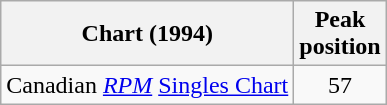<table class="wikitable">
<tr>
<th>Chart (1994)</th>
<th>Peak<br>position</th>
</tr>
<tr>
<td align="left">Canadian <em><a href='#'>RPM</a></em> <a href='#'>Singles Chart</a></td>
<td align="center">57</td>
</tr>
</table>
